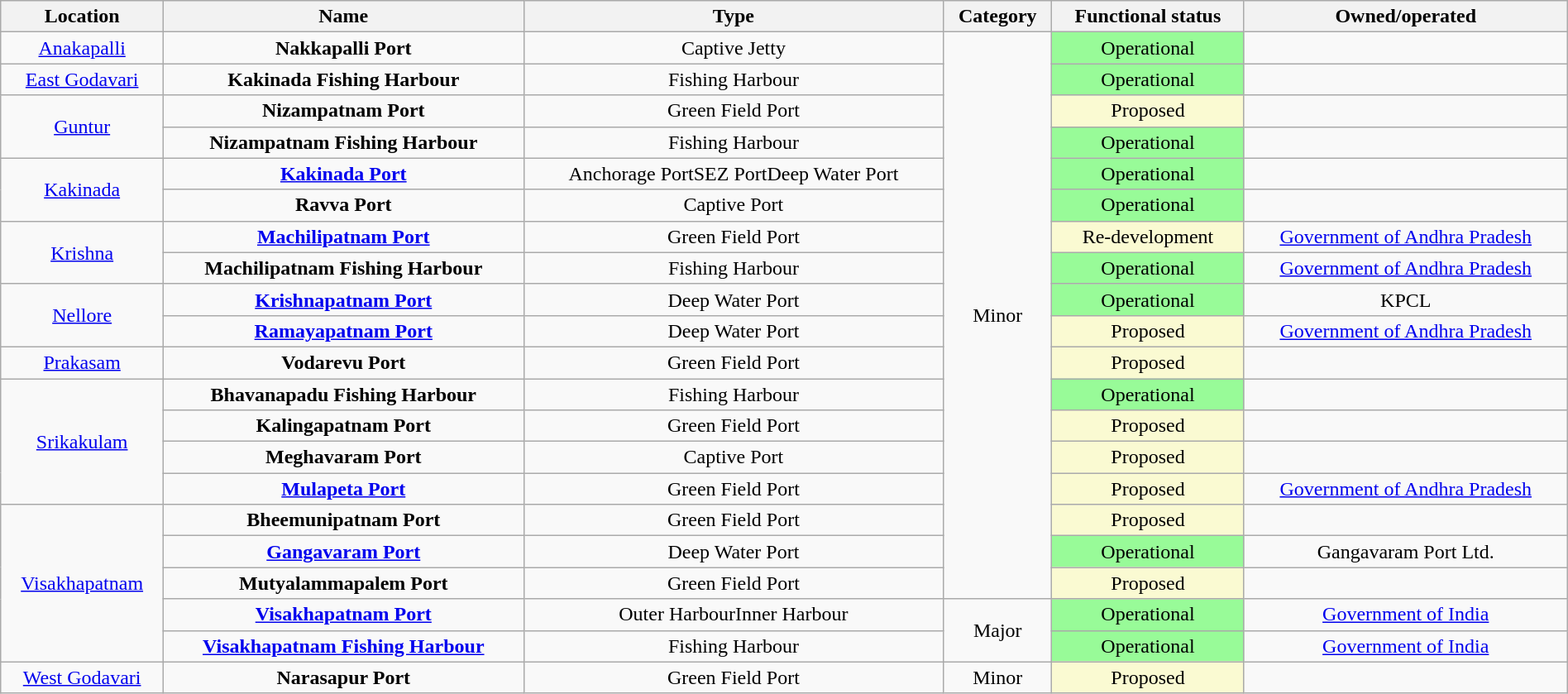<table class="wikitable sortable" style="width:100%;">
<tr>
<th scope="col">Location</th>
<th scope="col">Name</th>
<th scope="col">Type</th>
<th scope="col">Category</th>
<th scope="col">Functional status</th>
<th scope="col">Owned/operated</th>
</tr>
<tr align="center">
<td><a href='#'>Anakapalli</a></td>
<td><strong>Nakkapalli Port</strong></td>
<td>Captive Jetty</td>
<td rowspan="18">Minor</td>
<td style="background:PaleGreen; color:black;">Operational</td>
<td></td>
</tr>
<tr align="center">
<td><a href='#'>East Godavari</a></td>
<td><strong>Kakinada Fishing Harbour</strong></td>
<td>Fishing Harbour</td>
<td style="background:PaleGreen; color:black;">Operational</td>
<td></td>
</tr>
<tr align="center">
<td rowspan="2"><a href='#'>Guntur</a></td>
<td><strong>Nizampatnam Port</strong></td>
<td>Green Field Port</td>
<td style="background:LightGoldenRodYellow; color:black;">Proposed</td>
<td></td>
</tr>
<tr align="center">
<td><strong>Nizampatnam Fishing Harbour</strong></td>
<td>Fishing Harbour</td>
<td style="background:PaleGreen; color:black;">Operational</td>
<td></td>
</tr>
<tr align="center">
<td rowspan="2"><a href='#'>Kakinada</a></td>
<td><strong><a href='#'>Kakinada Port</a></strong></td>
<td>Anchorage PortSEZ PortDeep Water Port</td>
<td style="background:PaleGreen; color:black;">Operational</td>
<td></td>
</tr>
<tr align="center">
<td><strong>Ravva Port</strong></td>
<td>Captive Port</td>
<td style="background:PaleGreen; color:black;">Operational</td>
<td></td>
</tr>
<tr align="center">
<td rowspan="2"><a href='#'>Krishna</a></td>
<td><strong><a href='#'>Machilipatnam Port</a></strong></td>
<td>Green Field Port</td>
<td style="background:LightGoldenRodYellow; color:black;">Re-development</td>
<td><a href='#'>Government of Andhra Pradesh</a></td>
</tr>
<tr align="center">
<td><strong>Machilipatnam Fishing Harbour</strong></td>
<td>Fishing Harbour</td>
<td style="background:PaleGreen; color:black;">Operational</td>
<td><a href='#'>Government of Andhra Pradesh</a></td>
</tr>
<tr align="center">
<td rowspan="2"><a href='#'>Nellore</a></td>
<td><strong><a href='#'>Krishnapatnam Port</a></strong></td>
<td>Deep Water Port</td>
<td style="background:PaleGreen; color:black;">Operational</td>
<td>KPCL</td>
</tr>
<tr align="center">
<td><strong><a href='#'>Ramayapatnam Port</a></strong></td>
<td>Deep Water Port</td>
<td style="background:LightGoldenRodYellow; color:black;">Proposed</td>
<td><a href='#'>Government of Andhra Pradesh</a></td>
</tr>
<tr align="center">
<td><a href='#'>Prakasam</a></td>
<td><strong>Vodarevu Port</strong></td>
<td>Green Field Port</td>
<td style="background:LightGoldenRodYellow; color:black;">Proposed</td>
<td></td>
</tr>
<tr align="center">
<td rowspan="4"><a href='#'>Srikakulam</a></td>
<td><strong>Bhavanapadu Fishing Harbour</strong></td>
<td>Fishing Harbour</td>
<td style="background:PaleGreen; color:black;">Operational</td>
<td></td>
</tr>
<tr align="center">
<td><strong>Kalingapatnam Port</strong></td>
<td>Green Field Port</td>
<td style="background:LightGoldenRodYellow; color:black;">Proposed</td>
<td></td>
</tr>
<tr align="center">
<td><strong>Meghavaram Port</strong></td>
<td>Captive Port</td>
<td style="background:LightGoldenRodYellow; color:black;">Proposed</td>
<td></td>
</tr>
<tr align="center">
<td><strong><a href='#'>Mulapeta Port</a></strong></td>
<td>Green Field Port</td>
<td style="background:LightGoldenRodYellow; color:black;">Proposed</td>
<td><a href='#'>Government of Andhra Pradesh</a></td>
</tr>
<tr align="center">
<td rowspan="5"><a href='#'>Visakhapatnam</a></td>
<td><strong>Bheemunipatnam Port</strong></td>
<td>Green Field Port</td>
<td style="background:LightGoldenRodYellow; color:black;">Proposed</td>
<td></td>
</tr>
<tr align="center">
<td><strong><a href='#'>Gangavaram Port</a></strong></td>
<td>Deep Water Port</td>
<td style="background:PaleGreen; color:black;">Operational</td>
<td>Gangavaram Port Ltd.</td>
</tr>
<tr align="center">
<td><strong>Mutyalammapalem Port</strong></td>
<td>Green Field Port</td>
<td style="background:LightGoldenRodYellow; color:black;">Proposed</td>
<td></td>
</tr>
<tr align="center">
<td><strong><a href='#'>Visakhapatnam Port</a></strong></td>
<td>Outer HarbourInner Harbour</td>
<td rowspan=2>Major</td>
<td style="background:PaleGreen; color:black;">Operational</td>
<td><a href='#'>Government of India</a></td>
</tr>
<tr align="center">
<td><strong><a href='#'>Visakhapatnam Fishing Harbour</a></strong></td>
<td>Fishing Harbour</td>
<td style="background:PaleGreen; color:black;">Operational</td>
<td><a href='#'>Government of India</a></td>
</tr>
<tr align="center">
<td><a href='#'>West Godavari</a></td>
<td><strong>Narasapur Port</strong></td>
<td>Green Field Port</td>
<td>Minor</td>
<td style="background:LightGoldenRodYellow; color:black;">Proposed</td>
<td></td>
</tr>
</table>
